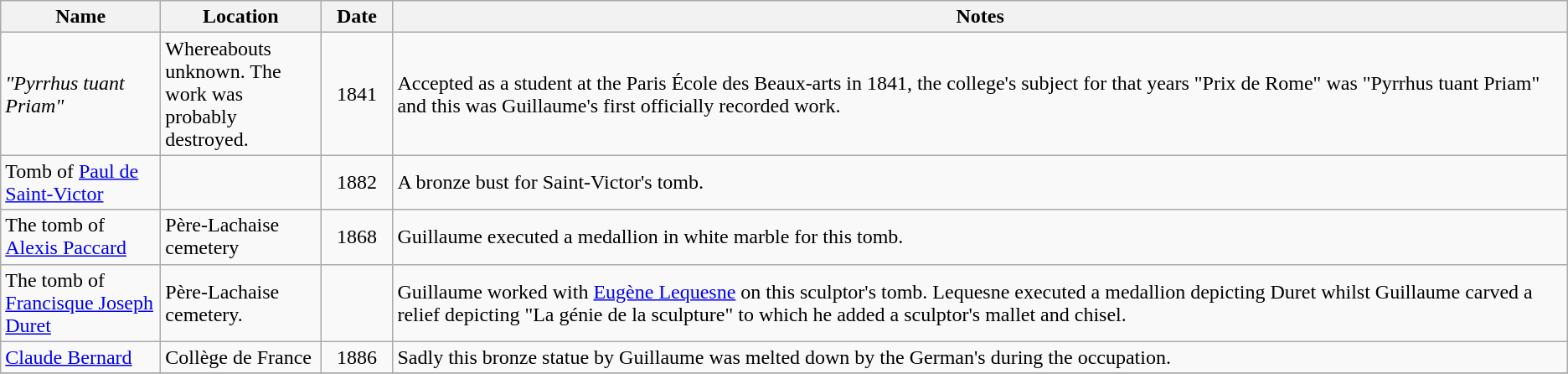<table class="wikitable sortable plainrowheaders">
<tr>
<th style="width:120px">Name</th>
<th style="width:120px">Location</th>
<th style="width:50px">Date</th>
<th class="unsortable">Notes</th>
</tr>
<tr>
<td><em>"Pyrrhus tuant Priam"</em></td>
<td>Whereabouts unknown. The work was probably destroyed.</td>
<td align="center">1841</td>
<td>Accepted as a student at the Paris École des Beaux-arts in 1841, the college's subject for that years "Prix de Rome" was "Pyrrhus tuant Priam" and this was Guillaume's first officially recorded work.</td>
</tr>
<tr>
<td>Tomb of <a href='#'>Paul de Saint-Victor</a></td>
<td></td>
<td align="center">1882</td>
<td>A bronze bust for Saint-Victor's tomb.<br>
</td>
</tr>
<tr>
<td>The tomb of <a href='#'>Alexis Paccard</a></td>
<td>Père-Lachaise cemetery</td>
<td align="center">1868</td>
<td>Guillaume executed a medallion in white marble for this tomb.<br>
</td>
</tr>
<tr>
<td>The tomb of <a href='#'>Francisque Joseph Duret</a></td>
<td>Père-Lachaise cemetery.</td>
<td align="center"></td>
<td>Guillaume worked with <a href='#'>Eugène Lequesne</a> on this sculptor's tomb. Lequesne executed a medallion depicting Duret whilst Guillaume carved a relief depicting "La génie de la sculpture" to which he added a sculptor's mallet and chisel.<br></td>
</tr>
<tr>
<td><a href='#'>Claude Bernard</a></td>
<td>Collège de France</td>
<td align="center">1886</td>
<td>Sadly this bronze statue by Guillaume was melted down by the German's during the occupation.<br></td>
</tr>
<tr>
</tr>
</table>
